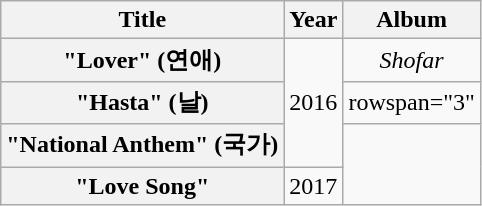<table class="wikitable plainrowheaders" style="text-align:center;">
<tr>
<th scope="col">Title</th>
<th scope="col">Year</th>
<th scope="col">Album</th>
</tr>
<tr>
<th scope="row">"Lover" (연애)<br></th>
<td rowspan="3">2016</td>
<td><em>Shofar</em></td>
</tr>
<tr>
<th scope="row">"Hasta" (날)<br></th>
<td>rowspan="3" </td>
</tr>
<tr>
<th scope="row">"National Anthem" (국가)</th>
</tr>
<tr>
<th scope="row">"Love Song"</th>
<td>2017</td>
</tr>
</table>
